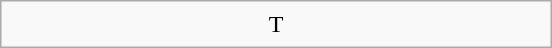<table class="infobox" style="text-align:center; width:23em">
<tr>
<td><date>T<time></td>
</tr>
</table>
